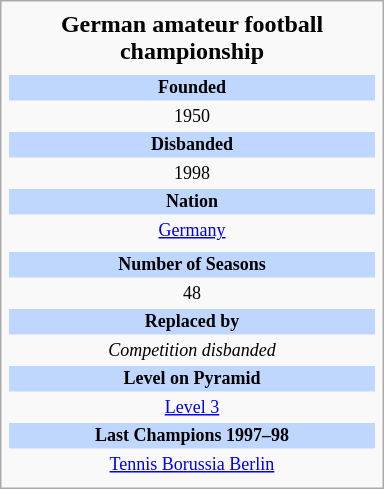<table class="infobox football" style="width: 16em; text-align: center;">
<tr>
<th style="font-size: 16px;">German amateur football championship</th>
</tr>
<tr>
<td style="font-size: 11px; line-height: 15px;"></td>
</tr>
<tr>
<td style="font-size: 12px; background: #BFD7FF;"><strong>Founded</strong></td>
</tr>
<tr>
<td style="font-size: 12px;">1950</td>
</tr>
<tr>
<td style="font-size: 12px; background: #BFD7FF;"><strong>Disbanded</strong></td>
</tr>
<tr>
<td style="font-size: 12px;">1998</td>
</tr>
<tr>
<td style="font-size: 12px; background: #BFD7FF;"><strong>Nation</strong></td>
</tr>
<tr>
<td style="font-size: 12px;"> <a href='#'>Germany</a></td>
</tr>
<tr>
<td style="font-size: 11px; line-height: 15px;"></td>
</tr>
<tr>
<td style="font-size: 12px; background: #BFD7FF;"><strong>Number of Seasons</strong></td>
</tr>
<tr>
<td style="font-size: 12px;">48</td>
</tr>
<tr>
<td style="font-size: 12px; background: #BFD7FF;"><strong>Replaced by</strong></td>
</tr>
<tr>
<td style="font-size: 12px;"><em>Competition disbanded</em></td>
</tr>
<tr>
<td style="font-size: 12px; background: #BFD7FF;"><strong>Level on Pyramid</strong></td>
</tr>
<tr>
<td style="font-size: 12px;"><a href='#'>Level 3</a></td>
</tr>
<tr>
<td style="font-size: 12px; background: #BFD7FF;"><strong>Last Champions 1997–98</strong></td>
</tr>
<tr>
<td style="font-size: 12px;"><a href='#'>Tennis Borussia Berlin</a></td>
</tr>
<tr>
</tr>
</table>
